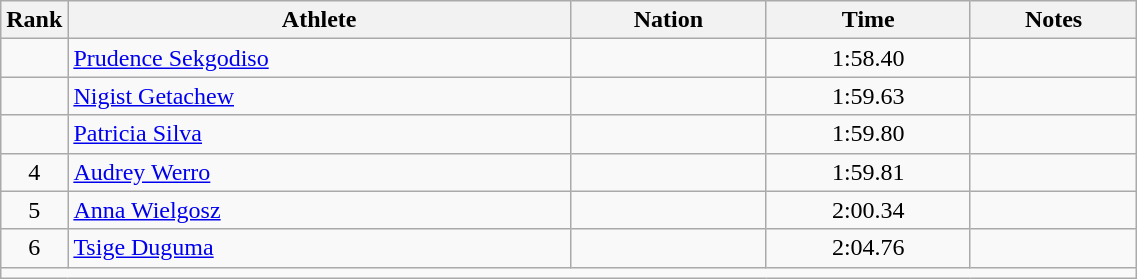<table class="wikitable sortable" style="text-align:center;width: 60%;">
<tr>
<th scope="col" style="width: 10px;">Rank</th>
<th scope="col">Athlete</th>
<th scope="col">Nation</th>
<th scope="col">Time</th>
<th scope="col">Notes</th>
</tr>
<tr>
<td></td>
<td align=left><a href='#'>Prudence Sekgodiso</a></td>
<td align=left></td>
<td>1:58.40</td>
<td></td>
</tr>
<tr>
<td></td>
<td align=left><a href='#'>Nigist Getachew</a></td>
<td align=left></td>
<td>1:59.63</td>
<td></td>
</tr>
<tr>
<td></td>
<td align=left><a href='#'>Patricia Silva</a></td>
<td align=left></td>
<td>1:59.80</td>
<td></td>
</tr>
<tr>
<td>4</td>
<td align=left><a href='#'>Audrey Werro</a></td>
<td align=left></td>
<td>1:59.81</td>
<td></td>
</tr>
<tr>
<td>5</td>
<td align=left><a href='#'>Anna Wielgosz</a></td>
<td align=left></td>
<td>2:00.34</td>
<td></td>
</tr>
<tr>
<td>6</td>
<td align=left><a href='#'>Tsige Duguma</a></td>
<td align=left></td>
<td>2:04.76</td>
<td></td>
</tr>
<tr class="sortbottom">
<td colspan="5"></td>
</tr>
</table>
